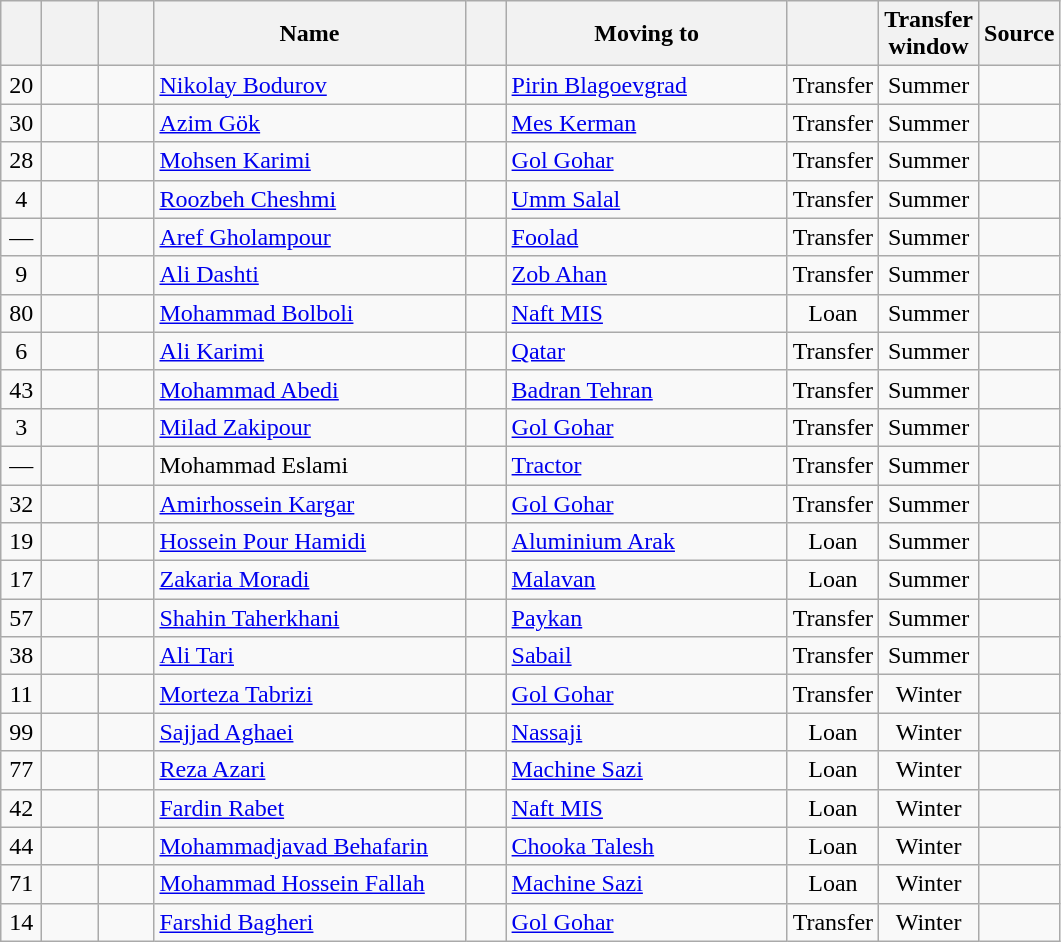<table class="wikitable sortable">
<tr>
<th style="width:20px;"></th>
<th style="width:30px;"></th>
<th style="width:30px;"></th>
<th style="width:200px;">Name</th>
<th style="width:20px;"></th>
<th style="width:180px;">Moving to</th>
<th></th>
<th Transfer window>Transfer<br>window</th>
<th style="width:20px;" class="unsortable">Source</th>
</tr>
<tr>
<td align=center>20</td>
<td align=center></td>
<td align=center></td>
<td><a href='#'>Nikolay Bodurov</a></td>
<td align=center></td>
<td> <a href='#'>Pirin Blagoevgrad</a></td>
<td align=center>Transfer</td>
<td align=center>Summer</td>
<td align=center></td>
</tr>
<tr>
<td align=center>30</td>
<td align=center></td>
<td align=center></td>
<td><a href='#'>Azim Gök</a></td>
<td align=center></td>
<td><a href='#'>Mes Kerman</a></td>
<td align=center>Transfer</td>
<td align=center>Summer</td>
<td align=center></td>
</tr>
<tr>
<td align=center>28</td>
<td align=center></td>
<td align=center></td>
<td><a href='#'>Mohsen Karimi</a></td>
<td align=center></td>
<td><a href='#'>Gol Gohar</a></td>
<td align=center>Transfer</td>
<td align=center>Summer</td>
<td align=center></td>
</tr>
<tr>
<td align=center>4</td>
<td align=center></td>
<td align=center></td>
<td><a href='#'>Roozbeh Cheshmi</a></td>
<td align=center></td>
<td> <a href='#'>Umm Salal</a></td>
<td align=center>Transfer</td>
<td align=center>Summer</td>
<td align=center></td>
</tr>
<tr>
<td align=center>—</td>
<td align=center></td>
<td align=center></td>
<td><a href='#'>Aref Gholampour</a></td>
<td align=center></td>
<td><a href='#'>Foolad</a></td>
<td align=center>Transfer</td>
<td align=center>Summer</td>
<td align=center></td>
</tr>
<tr>
<td align=center>9</td>
<td align=center></td>
<td align=center></td>
<td><a href='#'>Ali Dashti</a></td>
<td align=center></td>
<td><a href='#'>Zob Ahan</a></td>
<td align=center>Transfer</td>
<td align=center>Summer</td>
<td align=center></td>
</tr>
<tr>
<td align=center>80</td>
<td align=center></td>
<td align=center></td>
<td><a href='#'>Mohammad Bolboli</a></td>
<td align=center></td>
<td><a href='#'>Naft MIS</a></td>
<td align=center>Loan</td>
<td align=center>Summer</td>
<td align=center></td>
</tr>
<tr>
<td align=center>6</td>
<td align=center></td>
<td align=center></td>
<td><a href='#'>Ali Karimi</a></td>
<td align=center></td>
<td> <a href='#'>Qatar</a></td>
<td align=center>Transfer</td>
<td align=center>Summer</td>
<td align=center></td>
</tr>
<tr>
<td align=center>43</td>
<td align=center></td>
<td align=center></td>
<td><a href='#'>Mohammad Abedi</a></td>
<td align=center></td>
<td><a href='#'>Badran Tehran</a></td>
<td align=center>Transfer</td>
<td align=center>Summer</td>
<td align=center></td>
</tr>
<tr>
<td align=center>3</td>
<td align=center></td>
<td align=center></td>
<td><a href='#'>Milad Zakipour</a></td>
<td align=center></td>
<td><a href='#'>Gol Gohar</a></td>
<td align=center>Transfer</td>
<td align=center>Summer</td>
<td align=center></td>
</tr>
<tr>
<td align=center>—</td>
<td align=center></td>
<td align=center></td>
<td>Mohammad Eslami</td>
<td align=center></td>
<td><a href='#'>Tractor</a></td>
<td align=center>Transfer</td>
<td align=center>Summer</td>
<td align=center></td>
</tr>
<tr>
<td align=center>32</td>
<td align=center></td>
<td align=center></td>
<td><a href='#'>Amirhossein Kargar</a></td>
<td align=center></td>
<td><a href='#'>Gol Gohar</a></td>
<td align=center>Transfer</td>
<td align=center>Summer</td>
<td align=center></td>
</tr>
<tr>
<td align=center>19</td>
<td align=center></td>
<td align=center></td>
<td><a href='#'>Hossein Pour Hamidi</a></td>
<td align=center></td>
<td><a href='#'>Aluminium Arak</a></td>
<td align=center>Loan</td>
<td align=center>Summer</td>
<td align=center></td>
</tr>
<tr>
<td align=center>17</td>
<td align=center></td>
<td align=center></td>
<td><a href='#'>Zakaria Moradi</a></td>
<td align=center></td>
<td><a href='#'>Malavan</a></td>
<td align=center>Loan</td>
<td align=center>Summer</td>
<td align=center></td>
</tr>
<tr>
<td align=center>57</td>
<td align=center></td>
<td align=center></td>
<td><a href='#'>Shahin Taherkhani</a></td>
<td align=center></td>
<td><a href='#'>Paykan</a></td>
<td align=center>Transfer</td>
<td align=center>Summer</td>
<td align=center></td>
</tr>
<tr>
<td align=center>38</td>
<td align=center></td>
<td align=center></td>
<td><a href='#'>Ali Tari</a></td>
<td align=center></td>
<td> <a href='#'>Sabail</a></td>
<td align=center>Transfer</td>
<td align=center>Summer</td>
<td align=center></td>
</tr>
<tr>
<td align=center>11</td>
<td align=center></td>
<td align=center></td>
<td><a href='#'>Morteza Tabrizi</a></td>
<td align=center></td>
<td><a href='#'>Gol Gohar</a></td>
<td align=center>Transfer</td>
<td align=center>Winter</td>
<td align=center></td>
</tr>
<tr>
<td align=center>99</td>
<td align=center></td>
<td align=center></td>
<td><a href='#'>Sajjad Aghaei</a></td>
<td align=center></td>
<td><a href='#'>Nassaji</a></td>
<td align=center>Loan</td>
<td align=center>Winter</td>
<td align=center></td>
</tr>
<tr>
<td align=center>77</td>
<td align=center></td>
<td align=center></td>
<td><a href='#'>Reza Azari</a></td>
<td align=center></td>
<td><a href='#'>Machine Sazi</a></td>
<td align=center>Loan</td>
<td align=center>Winter</td>
<td align=center></td>
</tr>
<tr>
<td align=center>42</td>
<td align=center></td>
<td align=center></td>
<td><a href='#'>Fardin Rabet</a></td>
<td align=center></td>
<td><a href='#'>Naft MIS</a></td>
<td align=center>Loan</td>
<td align=center>Winter</td>
<td align=center></td>
</tr>
<tr>
<td align=center>44</td>
<td align=center></td>
<td align=center></td>
<td><a href='#'>Mohammadjavad Behafarin</a></td>
<td align=center></td>
<td><a href='#'>Chooka Talesh</a></td>
<td align=center>Loan</td>
<td align=center>Winter</td>
<td align=center></td>
</tr>
<tr>
<td align=center>71</td>
<td align=center></td>
<td align=center></td>
<td><a href='#'>Mohammad Hossein Fallah</a></td>
<td align=center></td>
<td><a href='#'>Machine Sazi</a></td>
<td align=center>Loan</td>
<td align=center>Winter</td>
<td align=center></td>
</tr>
<tr>
<td align=center>14</td>
<td align=center></td>
<td align=center></td>
<td><a href='#'>Farshid Bagheri</a></td>
<td align=center></td>
<td><a href='#'>Gol Gohar</a></td>
<td align=center>Transfer</td>
<td align=center>Winter</td>
<td align=center></td>
</tr>
</table>
